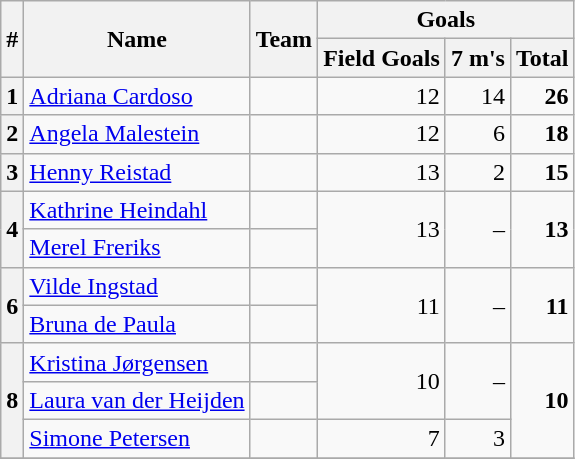<table class="wikitable">
<tr>
<th rowspan=2>#</th>
<th rowspan=2>Name</th>
<th rowspan=2>Team</th>
<th colspan=3>Goals</th>
</tr>
<tr>
<th>Field Goals</th>
<th>7 m's</th>
<th>Total</th>
</tr>
<tr>
<th>1</th>
<td><a href='#'>Adriana Cardoso</a></td>
<td></td>
<td align=right>12</td>
<td align=right>14</td>
<td align=right><strong>26</strong></td>
</tr>
<tr>
<th>2</th>
<td><a href='#'>Angela Malestein</a></td>
<td></td>
<td align=right>12</td>
<td align=right>6</td>
<td align=right><strong>18</strong></td>
</tr>
<tr>
<th>3</th>
<td><a href='#'>Henny Reistad</a></td>
<td></td>
<td align=right>13</td>
<td align=right>2</td>
<td align=right><strong>15</strong></td>
</tr>
<tr>
<th rowspan="2">4</th>
<td><a href='#'>Kathrine Heindahl</a></td>
<td></td>
<td rowspan="2" align=right>13</td>
<td rowspan="2" align=right>–</td>
<td rowspan="2" align=right><strong>13</strong></td>
</tr>
<tr>
<td><a href='#'>Merel Freriks</a></td>
<td></td>
</tr>
<tr>
<th rowspan="2">6</th>
<td><a href='#'>Vilde Ingstad</a></td>
<td></td>
<td rowspan="2" align=right>11</td>
<td rowspan="2" align=right>–</td>
<td rowspan="2" align=right><strong>11</strong></td>
</tr>
<tr>
<td><a href='#'>Bruna de Paula</a></td>
<td></td>
</tr>
<tr>
<th rowspan="3">8</th>
<td><a href='#'>Kristina Jørgensen</a></td>
<td></td>
<td rowspan="2" align=right>10</td>
<td rowspan="2" align=right>–</td>
<td rowspan="3" align=right><strong>10</strong></td>
</tr>
<tr>
<td><a href='#'>Laura van der Heijden</a></td>
<td></td>
</tr>
<tr>
<td><a href='#'>Simone Petersen</a></td>
<td></td>
<td align=right>7</td>
<td align=right>3</td>
</tr>
<tr>
</tr>
</table>
